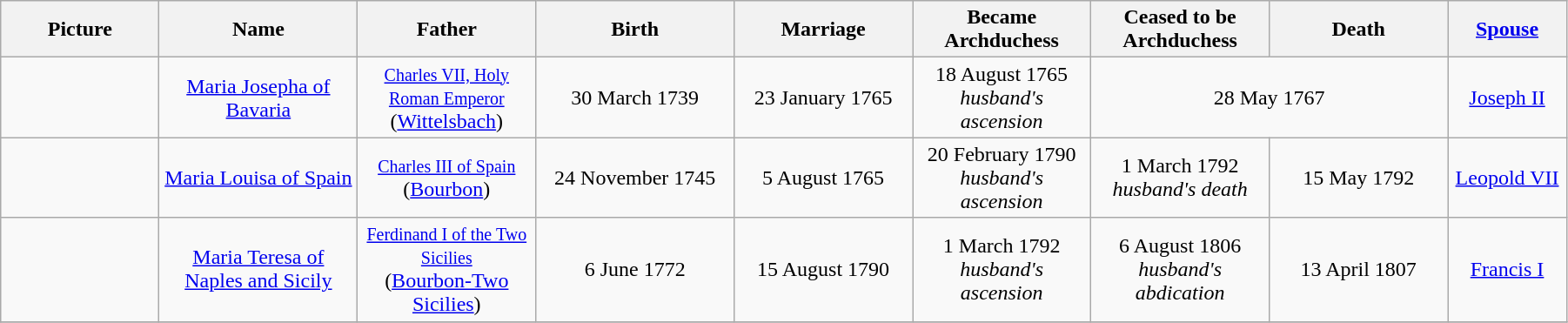<table width=95% class="wikitable">
<tr>
<th width = "8%">Picture</th>
<th width = "10%">Name</th>
<th width = "9%">Father</th>
<th width = "10%">Birth</th>
<th width = "9%">Marriage</th>
<th width = "9%">Became Archduchess</th>
<th width = "9%">Ceased to be Archduchess</th>
<th width = "9%">Death</th>
<th width = "6%"><a href='#'>Spouse</a></th>
</tr>
<tr>
<td align=center></td>
<td align=center><a href='#'>Maria Josepha of Bavaria</a></td>
<td align="center"><small><a href='#'>Charles VII, Holy Roman Emperor</a></small><br>(<a href='#'>Wittelsbach</a>)</td>
<td align="center">30 March 1739</td>
<td align="center">23 January 1765</td>
<td align="center">18 August 1765<br><em>husband's ascension</em></td>
<td align="center" colspan="2">28 May 1767</td>
<td align="center"><a href='#'>Joseph II</a></td>
</tr>
<tr>
<td align=center></td>
<td align=center><a href='#'>Maria Louisa of Spain</a></td>
<td align="center"><small><a href='#'>Charles III of Spain</a></small><br>(<a href='#'>Bourbon</a>)</td>
<td align="center">24 November 1745</td>
<td align="center">5 August 1765</td>
<td align="center">20 February 1790<br><em>husband's ascension</em></td>
<td align="center">1 March 1792<br><em>husband's death</em></td>
<td align="center">15 May 1792</td>
<td align="center"><a href='#'>Leopold VII</a></td>
</tr>
<tr>
<td align=center></td>
<td align=center><a href='#'>Maria Teresa of Naples and Sicily</a></td>
<td align="center"><small><a href='#'>Ferdinand I of the Two Sicilies</a></small><br>(<a href='#'>Bourbon-Two Sicilies</a>)</td>
<td align="center">6 June 1772</td>
<td align="center">15 August 1790</td>
<td align="center">1 March 1792<br><em>husband's ascension</em></td>
<td align="center">6 August 1806<br><em>husband's abdication</em></td>
<td align="center">13 April 1807</td>
<td align="center"><a href='#'>Francis I</a></td>
</tr>
<tr>
</tr>
</table>
